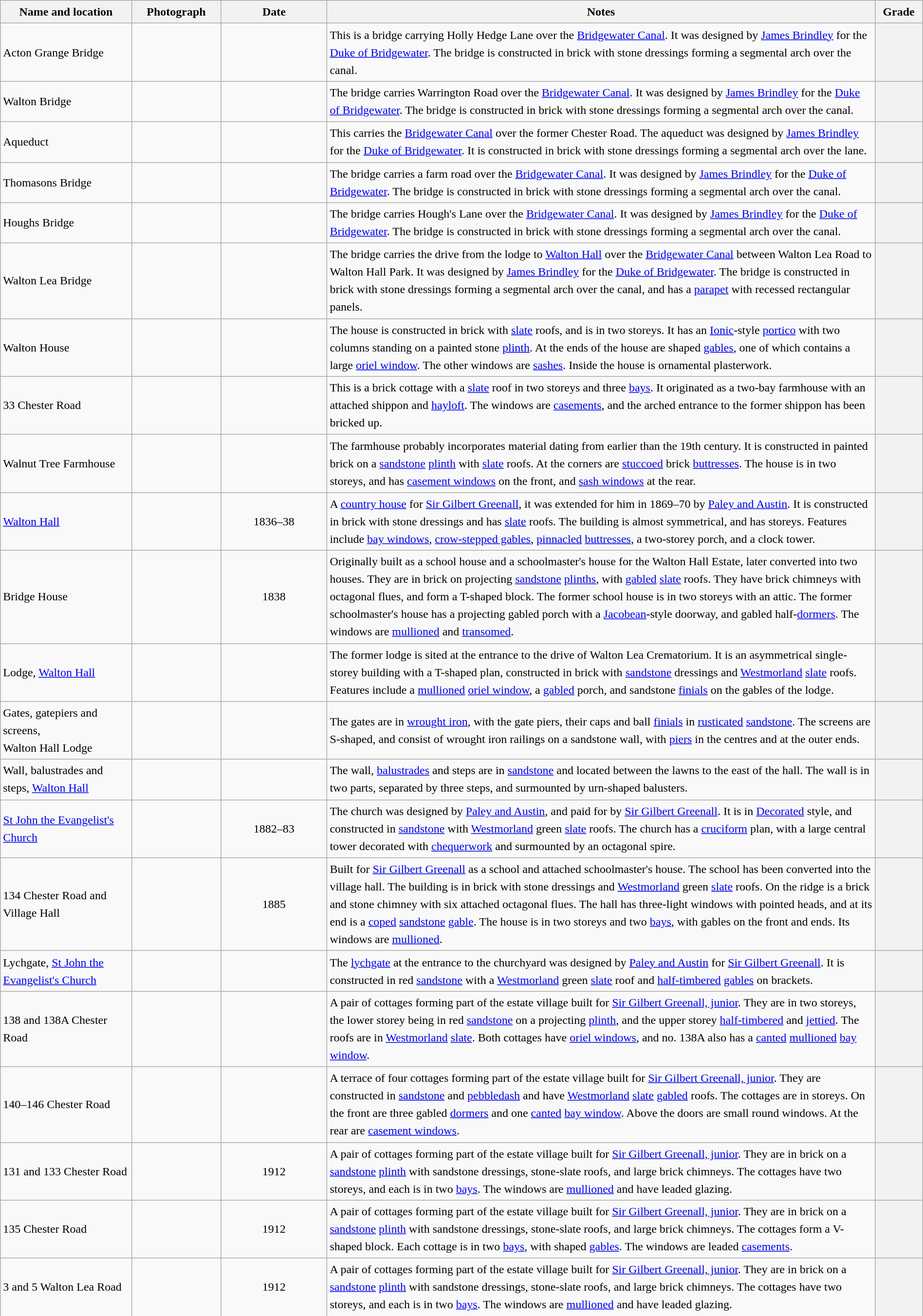<table class="wikitable sortable plainrowheaders" style="width:100%;border:0px;text-align:left;line-height:150%;">
<tr>
<th scope="col"  style="width:150px">Name and location</th>
<th scope="col"  style="width:100px" class="unsortable">Photograph</th>
<th scope="col"  style="width:120px">Date</th>
<th scope="col"  style="width:650px" class="unsortable">Notes</th>
<th scope="col"  style="width:50px">Grade</th>
</tr>
<tr>
<td>Acton Grange Bridge<br><small></small></td>
<td></td>
<td align="center"></td>
<td>This is a bridge carrying Holly Hedge Lane over the <a href='#'>Bridgewater Canal</a>.  It was designed by <a href='#'>James Brindley</a> for the <a href='#'>Duke of Bridgewater</a>.  The bridge is constructed in brick with stone dressings forming a segmental arch over the canal.</td>
<th></th>
</tr>
<tr>
<td>Walton Bridge<br><small></small></td>
<td></td>
<td align="center"></td>
<td>The bridge carries Warrington Road over the <a href='#'>Bridgewater Canal</a>.  It was designed by <a href='#'>James Brindley</a> for the <a href='#'>Duke of Bridgewater</a>.  The bridge is constructed in brick with stone dressings forming a segmental arch over the canal.</td>
<th></th>
</tr>
<tr>
<td>Aqueduct<br><small></small></td>
<td></td>
<td align="center"></td>
<td>This carries the <a href='#'>Bridgewater Canal</a> over the former Chester Road.  The aqueduct was designed by <a href='#'>James Brindley</a> for the <a href='#'>Duke of Bridgewater</a>.  It is constructed in brick with stone dressings forming a segmental arch over the lane.</td>
<th></th>
</tr>
<tr>
<td>Thomasons Bridge<br><small></small></td>
<td></td>
<td align="center"></td>
<td>The bridge carries a farm road over the <a href='#'>Bridgewater Canal</a>.  It was designed by <a href='#'>James Brindley</a> for the <a href='#'>Duke of Bridgewater</a>.  The bridge is constructed in brick with stone dressings forming a segmental arch over the canal.</td>
<th></th>
</tr>
<tr>
<td>Houghs Bridge<br><small></small></td>
<td></td>
<td align="center"></td>
<td>The bridge carries Hough's Lane over the <a href='#'>Bridgewater Canal</a>.  It was designed by <a href='#'>James Brindley</a> for the <a href='#'>Duke of Bridgewater</a>.  The bridge is constructed in brick with stone dressings forming a segmental arch over the canal.</td>
<th></th>
</tr>
<tr>
<td>Walton Lea Bridge<br><small></small></td>
<td></td>
<td align="center"></td>
<td>The bridge carries the drive from the lodge to <a href='#'>Walton Hall</a> over the <a href='#'>Bridgewater Canal</a> between Walton Lea Road to Walton Hall Park.  It was designed by <a href='#'>James Brindley</a> for the <a href='#'>Duke of Bridgewater</a>.  The bridge is constructed in brick with stone dressings forming a segmental arch over the canal, and has a <a href='#'>parapet</a> with recessed rectangular panels.</td>
<th></th>
</tr>
<tr>
<td>Walton House<br><small></small></td>
<td></td>
<td align="center"></td>
<td>The house is constructed in brick with <a href='#'>slate</a> roofs, and is in two storeys.  It has an <a href='#'>Ionic</a>-style <a href='#'>portico</a> with two columns standing on a painted stone <a href='#'>plinth</a>.  At the ends of the house are shaped <a href='#'>gables</a>, one of which contains a large <a href='#'>oriel window</a>.  The other windows are <a href='#'>sashes</a>.  Inside the house is ornamental plasterwork.</td>
<th></th>
</tr>
<tr>
<td>33 Chester Road<br><small></small></td>
<td></td>
<td align="center"></td>
<td>This is a brick cottage with a <a href='#'>slate</a> roof in two storeys and three <a href='#'>bays</a>.  It originated as a two-bay farmhouse with an attached shippon and <a href='#'>hayloft</a>.  The windows are <a href='#'>casements</a>, and the arched entrance to the former shippon has been bricked up.</td>
<th></th>
</tr>
<tr>
<td>Walnut Tree Farmhouse<br><small></small></td>
<td></td>
<td align="center"></td>
<td>The farmhouse probably incorporates material dating from earlier than the 19th century.  It is constructed in painted brick on a <a href='#'>sandstone</a> <a href='#'>plinth</a> with <a href='#'>slate</a> roofs.  At the corners are <a href='#'>stuccoed</a> brick <a href='#'>buttresses</a>.  The house is in two storeys, and has <a href='#'>casement windows</a> on the front, and <a href='#'>sash windows</a> at the rear.</td>
<th></th>
</tr>
<tr>
<td><a href='#'>Walton Hall</a><br><small></small></td>
<td></td>
<td align="center">1836–38</td>
<td>A <a href='#'>country house</a> for <a href='#'>Sir Gilbert Greenall</a>, it was extended for him in 1869–70 by <a href='#'>Paley and Austin</a>.  It is constructed in brick with stone dressings and has <a href='#'>slate</a> roofs.  The building is almost symmetrical, and has  storeys.  Features include <a href='#'>bay windows</a>, <a href='#'>crow-stepped gables</a>, <a href='#'>pinnacled</a> <a href='#'>buttresses</a>, a two-storey porch, and a clock tower.</td>
<th></th>
</tr>
<tr>
<td>Bridge House<br><small></small></td>
<td></td>
<td align="center">1838</td>
<td>Originally built as a school house and a schoolmaster's house for the Walton Hall Estate, later converted into two houses.  They are in brick on projecting <a href='#'>sandstone</a> <a href='#'>plinths</a>, with <a href='#'>gabled</a> <a href='#'>slate</a> roofs.  They have brick chimneys with octagonal flues, and form a T-shaped block.  The former school house is in two storeys with an attic.  The former schoolmaster's house has a projecting gabled porch with a <a href='#'>Jacobean</a>-style doorway, and gabled half-<a href='#'>dormers</a>.  The windows are <a href='#'>mullioned</a> and <a href='#'>transomed</a>.</td>
<th></th>
</tr>
<tr>
<td>Lodge, <a href='#'>Walton Hall</a><br><small></small></td>
<td></td>
<td align="center"></td>
<td>The former lodge is sited at the entrance to the drive of Walton Lea Crematorium.  It is an asymmetrical single-storey building with a T-shaped plan, constructed in brick with <a href='#'>sandstone</a> dressings and <a href='#'>Westmorland</a> <a href='#'>slate</a> roofs.  Features include a <a href='#'>mullioned</a> <a href='#'>oriel window</a>, a <a href='#'>gabled</a> porch, and sandstone <a href='#'>finials</a> on the gables of the lodge.</td>
<th></th>
</tr>
<tr>
<td>Gates, gatepiers and screens,<br>Walton Hall Lodge<br><small></small></td>
<td></td>
<td align="center"></td>
<td>The gates are in <a href='#'>wrought iron</a>, with the gate piers, their caps and ball <a href='#'>finials</a> in <a href='#'>rusticated</a> <a href='#'>sandstone</a>.  The screens are S-shaped, and consist of wrought iron railings on a sandstone wall, with <a href='#'>piers</a> in the centres and at the outer ends.</td>
<th></th>
</tr>
<tr>
<td>Wall, balustrades and steps, <a href='#'>Walton Hall</a><br><small></small></td>
<td></td>
<td align="center"></td>
<td>The wall, <a href='#'>balustrades</a> and steps are in <a href='#'>sandstone</a> and located between the lawns to the east of the hall.  The wall is in two parts, separated by three steps, and surmounted by urn-shaped balusters.</td>
<th></th>
</tr>
<tr>
<td><a href='#'>St John the Evangelist's Church</a><br><small></small></td>
<td></td>
<td align="center">1882–83</td>
<td>The church was designed by <a href='#'>Paley and Austin</a>, and paid for by <a href='#'>Sir Gilbert Greenall</a>.  It is in <a href='#'>Decorated</a> style, and constructed in <a href='#'>sandstone</a> with <a href='#'>Westmorland</a> green <a href='#'>slate</a> roofs.  The church has a <a href='#'>cruciform</a> plan, with a large central tower decorated with <a href='#'>chequerwork</a> and surmounted by an octagonal spire.</td>
<th></th>
</tr>
<tr>
<td>134 Chester Road and Village Hall<br><small></small></td>
<td></td>
<td align="center">1885</td>
<td>Built for <a href='#'>Sir Gilbert Greenall</a> as a school and attached schoolmaster's house.  The school has been converted into the village hall.  The building is in brick with stone dressings and <a href='#'>Westmorland</a> green <a href='#'>slate</a> roofs.  On the ridge is a brick and stone chimney with six attached octagonal flues.  The hall has three-light windows with pointed heads, and at its end is a <a href='#'>coped</a> <a href='#'>sandstone</a> <a href='#'>gable</a>.  The house is in two storeys and two <a href='#'>bays</a>, with gables on the front and ends.  Its windows are <a href='#'>mullioned</a>.</td>
<th></th>
</tr>
<tr>
<td>Lychgate, <a href='#'>St John the Evangelist's Church</a><br><small></small></td>
<td></td>
<td align="center"></td>
<td>The <a href='#'>lychgate</a> at the entrance to the churchyard was designed by <a href='#'>Paley and Austin</a> for <a href='#'>Sir Gilbert Greenall</a>.  It is constructed in red <a href='#'>sandstone</a> with a <a href='#'>Westmorland</a> green <a href='#'>slate</a> roof and <a href='#'>half-timbered</a> <a href='#'>gables</a> on brackets.</td>
<th></th>
</tr>
<tr>
<td>138 and 138A Chester Road<br><small></small></td>
<td></td>
<td align="center"></td>
<td>A pair of cottages forming part of the estate village built for <a href='#'>Sir Gilbert Greenall, junior</a>.  They are in two storeys, the lower storey being in red <a href='#'>sandstone</a> on a projecting <a href='#'>plinth</a>, and the upper storey <a href='#'>half-timbered</a> and <a href='#'>jettied</a>.  The roofs are in <a href='#'>Westmorland</a> <a href='#'>slate</a>.  Both cottages have <a href='#'>oriel windows</a>, and no. 138A also has a <a href='#'>canted</a> <a href='#'>mullioned</a> <a href='#'>bay window</a>.</td>
<th></th>
</tr>
<tr>
<td>140–146 Chester Road<br><small></small></td>
<td></td>
<td align="center"></td>
<td>A terrace of four cottages forming part of the estate village built for <a href='#'>Sir Gilbert Greenall, junior</a>.  They are constructed in <a href='#'>sandstone</a> and <a href='#'>pebbledash</a> and have <a href='#'>Westmorland</a> <a href='#'>slate</a> <a href='#'>gabled</a> roofs.  The cottages are in  storeys.  On the front are three gabled <a href='#'>dormers</a> and one <a href='#'>canted</a> <a href='#'>bay window</a>.  Above the doors are small round windows.  At the rear are <a href='#'>casement windows</a>.</td>
<th></th>
</tr>
<tr>
<td>131 and 133 Chester Road<br><small></small></td>
<td></td>
<td align="center">1912</td>
<td>A pair of cottages forming part of the estate village built for <a href='#'>Sir Gilbert Greenall, junior</a>.  They are in brick on a <a href='#'>sandstone</a> <a href='#'>plinth</a> with sandstone dressings, stone-slate roofs, and large brick chimneys.  The cottages have two storeys, and each is in two <a href='#'>bays</a>.  The windows are <a href='#'>mullioned</a> and have leaded glazing.</td>
<th></th>
</tr>
<tr>
<td>135 Chester Road<br><small></small></td>
<td></td>
<td align="center">1912</td>
<td>A pair of cottages forming part of the estate village built for <a href='#'>Sir Gilbert Greenall, junior</a>.  They are in brick on a <a href='#'>sandstone</a> <a href='#'>plinth</a> with sandstone dressings, stone-slate roofs, and large brick chimneys.  The cottages form a V-shaped block.  Each cottage is in two <a href='#'>bays</a>, with shaped <a href='#'>gables</a>.  The windows are leaded <a href='#'>casements</a>.</td>
<th></th>
</tr>
<tr>
<td>3 and 5 Walton Lea Road<br><small></small></td>
<td></td>
<td align="center">1912</td>
<td>A pair of cottages forming part of the estate village built for <a href='#'>Sir Gilbert Greenall, junior</a>.  They are in brick on a <a href='#'>sandstone</a> <a href='#'>plinth</a> with sandstone dressings, stone-slate roofs, and large brick chimneys.  The cottages have two storeys, and each is in two <a href='#'>bays</a>.  The windows are <a href='#'>mullioned</a> and have leaded glazing.</td>
<th></th>
</tr>
<tr>
</tr>
</table>
